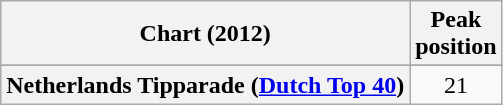<table class="wikitable sortable plainrowheaders">
<tr>
<th scope="col">Chart (2012)</th>
<th scope="col">Peak<br>position</th>
</tr>
<tr>
</tr>
<tr>
<th scope="row">Netherlands Tipparade (<a href='#'>Dutch Top 40</a>)</th>
<td align="center">21</td>
</tr>
</table>
